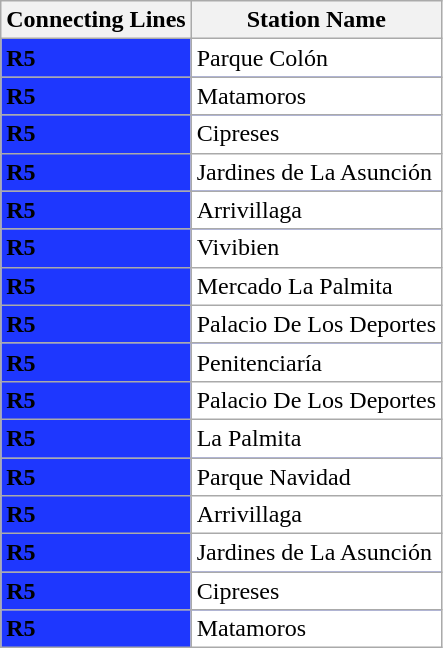<table class="wikitable">
<tr>
<th>Connecting Lines</th>
<th>Station Name</th>
</tr>
<tr style="background-color: #1e37fe;">
<td><span><strong>R5</strong></span></td>
<td style="background-color:white;">Parque Colón</td>
</tr>
<tr style="background-color: #1e37fe;">
<td><span><strong>R5</strong></span></td>
<td style="background-color:white;">Matamoros</td>
</tr>
<tr style="background-color: #1e37fe;">
<td><span><strong>R5</strong></span></td>
<td style="background-color:white;">Cipreses</td>
</tr>
<tr style="background-color: #1e37fe;">
<td><span><strong>R5</strong></span></td>
<td style="background-color:white;">Jardines de La Asunción</td>
</tr>
<tr style="background-color: #1e37fe;">
<td><span><strong>R5</strong></span></td>
<td style="background-color:white;">Arrivillaga</td>
</tr>
<tr style="background-color: #1e37fe;">
<td><span><strong>R5</strong></span></td>
<td style="background-color:white;">Vivibien</td>
</tr>
<tr style="background-color: #1e37fe;">
<td><span><strong>R5</strong></span></td>
<td style="background-color:white;">Mercado La Palmita</td>
</tr>
<tr style="background-color: #1e37fe;">
<td><span><strong>R5</strong></span></td>
<td style="background-color:white;">Palacio De Los Deportes</td>
</tr>
<tr style="background-color: #1e37fe;">
<td><span><strong>R5</strong></span></td>
<td style="background-color:white;">Penitenciaría</td>
</tr>
<tr style="background-color: #1e37fe;">
<td><span><strong>R5</strong></span></td>
<td style="background-color:white;">Palacio De Los Deportes</td>
</tr>
<tr style="background-color: #1e37fe;">
<td><span><strong>R5</strong></span></td>
<td style="background-color:white;">La Palmita</td>
</tr>
<tr style="background-color: #1e37fe;">
<td><span><strong>R5</strong></span></td>
<td style="background-color:white;">Parque Navidad</td>
</tr>
<tr style="background-color: #1e37fe;">
<td><span><strong>R5</strong></span></td>
<td style="background-color:white;">Arrivillaga</td>
</tr>
<tr style="background-color: #1e37fe;">
<td><span><strong>R5</strong></span></td>
<td style="background-color:white;">Jardines de La Asunción</td>
</tr>
<tr style="background-color: #1e37fe;">
<td><span><strong>R5</strong></span></td>
<td style="background-color:white;">Cipreses</td>
</tr>
<tr style="background-color: #1e37fe;">
<td><span><strong>R5</strong></span></td>
<td style="background-color:white;">Matamoros</td>
</tr>
</table>
